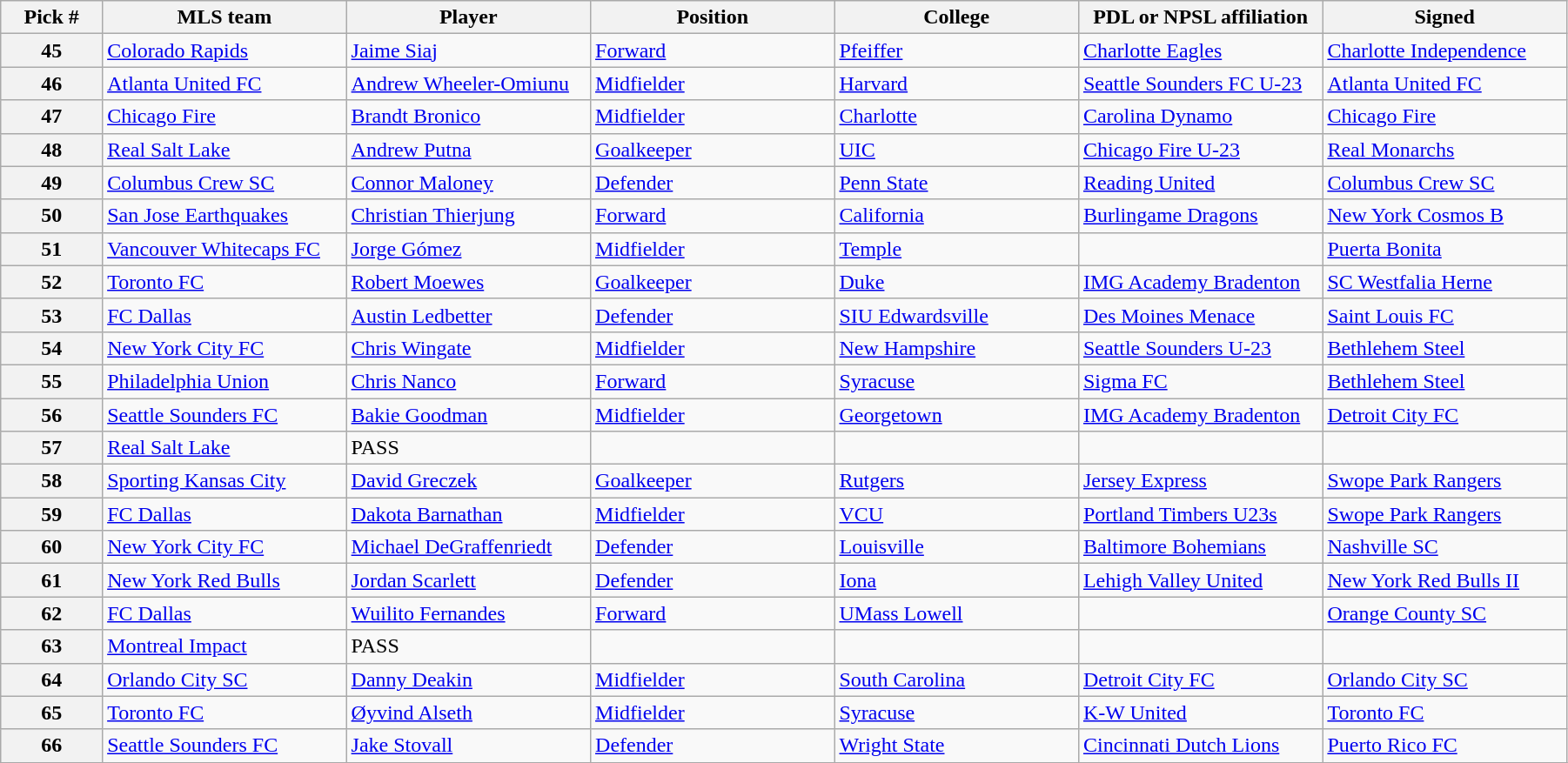<table class="wikitable sortable" style="width:95%">
<tr>
<th width=5%>Pick #</th>
<th width=12%>MLS team</th>
<th width=12%>Player</th>
<th width=12%>Position</th>
<th width=12%>College</th>
<th width=12%>PDL or NPSL affiliation</th>
<th width=12%>Signed</th>
</tr>
<tr>
<th>45</th>
<td><a href='#'>Colorado Rapids</a></td>
<td> <a href='#'>Jaime Siaj</a></td>
<td><a href='#'>Forward</a></td>
<td><a href='#'>Pfeiffer</a></td>
<td><a href='#'>Charlotte Eagles</a></td>
<td> <a href='#'>Charlotte Independence</a></td>
</tr>
<tr>
<th>46</th>
<td><a href='#'>Atlanta United FC</a></td>
<td> <a href='#'>Andrew Wheeler-Omiunu</a></td>
<td><a href='#'>Midfielder</a></td>
<td><a href='#'>Harvard</a></td>
<td><a href='#'>Seattle Sounders FC U-23</a></td>
<td> <a href='#'>Atlanta United FC</a></td>
</tr>
<tr>
<th>47</th>
<td><a href='#'>Chicago Fire</a></td>
<td> <a href='#'>Brandt Bronico</a></td>
<td><a href='#'>Midfielder</a></td>
<td><a href='#'>Charlotte</a></td>
<td><a href='#'>Carolina Dynamo</a></td>
<td> <a href='#'>Chicago Fire</a></td>
</tr>
<tr>
<th>48</th>
<td><a href='#'>Real Salt Lake</a></td>
<td> <a href='#'>Andrew Putna</a></td>
<td><a href='#'>Goalkeeper</a></td>
<td><a href='#'>UIC</a></td>
<td><a href='#'>Chicago Fire U-23</a></td>
<td> <a href='#'>Real Monarchs</a></td>
</tr>
<tr>
<th>49</th>
<td><a href='#'>Columbus Crew SC</a></td>
<td> <a href='#'>Connor Maloney</a></td>
<td><a href='#'>Defender</a></td>
<td><a href='#'>Penn State</a></td>
<td><a href='#'>Reading United</a></td>
<td> <a href='#'>Columbus Crew SC</a></td>
</tr>
<tr>
<th>50</th>
<td><a href='#'>San Jose Earthquakes</a></td>
<td> <a href='#'>Christian Thierjung</a></td>
<td><a href='#'>Forward</a></td>
<td><a href='#'>California</a></td>
<td><a href='#'>Burlingame Dragons</a></td>
<td> <a href='#'>New York Cosmos B</a></td>
</tr>
<tr>
<th>51</th>
<td><a href='#'>Vancouver Whitecaps FC</a></td>
<td> <a href='#'>Jorge Gómez</a></td>
<td><a href='#'>Midfielder</a></td>
<td><a href='#'>Temple</a></td>
<td></td>
<td> <a href='#'>Puerta Bonita</a></td>
</tr>
<tr>
<th>52</th>
<td><a href='#'>Toronto FC</a></td>
<td> <a href='#'>Robert Moewes</a></td>
<td><a href='#'>Goalkeeper</a></td>
<td><a href='#'>Duke</a></td>
<td><a href='#'>IMG Academy Bradenton</a></td>
<td> <a href='#'>SC Westfalia Herne</a></td>
</tr>
<tr>
<th>53</th>
<td><a href='#'>FC Dallas</a></td>
<td> <a href='#'>Austin Ledbetter</a></td>
<td><a href='#'>Defender</a></td>
<td><a href='#'>SIU Edwardsville</a></td>
<td><a href='#'>Des Moines Menace</a></td>
<td> <a href='#'>Saint Louis FC</a></td>
</tr>
<tr>
<th>54</th>
<td><a href='#'>New York City FC</a></td>
<td> <a href='#'>Chris Wingate</a></td>
<td><a href='#'>Midfielder</a></td>
<td><a href='#'>New Hampshire</a></td>
<td><a href='#'>Seattle Sounders U-23</a></td>
<td> <a href='#'>Bethlehem Steel</a></td>
</tr>
<tr>
<th>55</th>
<td><a href='#'>Philadelphia Union</a></td>
<td> <a href='#'>Chris Nanco</a></td>
<td><a href='#'>Forward</a></td>
<td><a href='#'>Syracuse</a></td>
<td><a href='#'>Sigma FC</a></td>
<td> <a href='#'>Bethlehem Steel</a></td>
</tr>
<tr>
<th>56</th>
<td><a href='#'>Seattle Sounders FC</a></td>
<td> <a href='#'>Bakie Goodman</a></td>
<td><a href='#'>Midfielder</a></td>
<td><a href='#'>Georgetown</a></td>
<td><a href='#'>IMG Academy Bradenton</a></td>
<td> <a href='#'>Detroit City FC</a></td>
</tr>
<tr>
<th>57</th>
<td><a href='#'>Real Salt Lake</a></td>
<td>PASS</td>
<td></td>
<td></td>
<td></td>
<td></td>
</tr>
<tr>
<th>58</th>
<td><a href='#'>Sporting Kansas City</a></td>
<td> <a href='#'>David Greczek</a></td>
<td><a href='#'>Goalkeeper</a></td>
<td><a href='#'>Rutgers</a></td>
<td><a href='#'>Jersey Express</a></td>
<td> <a href='#'>Swope Park Rangers</a></td>
</tr>
<tr>
<th>59</th>
<td><a href='#'>FC Dallas</a></td>
<td> <a href='#'>Dakota Barnathan</a></td>
<td><a href='#'>Midfielder</a></td>
<td><a href='#'>VCU</a></td>
<td><a href='#'>Portland Timbers U23s</a></td>
<td> <a href='#'>Swope Park Rangers</a></td>
</tr>
<tr>
<th>60</th>
<td><a href='#'>New York City FC</a></td>
<td> <a href='#'>Michael DeGraffenriedt</a></td>
<td><a href='#'>Defender</a></td>
<td><a href='#'>Louisville</a></td>
<td><a href='#'>Baltimore Bohemians</a></td>
<td> <a href='#'>Nashville SC</a></td>
</tr>
<tr>
<th>61</th>
<td><a href='#'>New York Red Bulls</a></td>
<td> <a href='#'>Jordan Scarlett</a></td>
<td><a href='#'>Defender</a></td>
<td><a href='#'>Iona</a></td>
<td><a href='#'>Lehigh Valley United</a></td>
<td> <a href='#'>New York Red Bulls II</a></td>
</tr>
<tr>
<th>62</th>
<td><a href='#'>FC Dallas</a></td>
<td> <a href='#'>Wuilito Fernandes</a></td>
<td><a href='#'>Forward</a></td>
<td><a href='#'>UMass Lowell</a></td>
<td></td>
<td> <a href='#'>Orange County SC</a></td>
</tr>
<tr>
<th>63</th>
<td><a href='#'>Montreal Impact</a></td>
<td>PASS</td>
<td></td>
<td></td>
<td></td>
<td></td>
</tr>
<tr>
<th>64</th>
<td><a href='#'>Orlando City SC</a></td>
<td> <a href='#'>Danny Deakin</a></td>
<td><a href='#'>Midfielder</a></td>
<td><a href='#'>South Carolina</a></td>
<td><a href='#'>Detroit City FC</a></td>
<td> <a href='#'>Orlando City SC</a></td>
</tr>
<tr>
<th>65</th>
<td><a href='#'>Toronto FC</a></td>
<td> <a href='#'>Øyvind Alseth</a></td>
<td><a href='#'>Midfielder</a></td>
<td><a href='#'>Syracuse</a></td>
<td><a href='#'>K-W United</a></td>
<td> <a href='#'>Toronto FC</a></td>
</tr>
<tr>
<th>66</th>
<td><a href='#'>Seattle Sounders FC</a></td>
<td> <a href='#'>Jake Stovall</a></td>
<td><a href='#'>Defender</a></td>
<td><a href='#'>Wright State</a></td>
<td><a href='#'>Cincinnati Dutch Lions</a></td>
<td> <a href='#'>Puerto Rico FC</a></td>
</tr>
<tr>
</tr>
</table>
